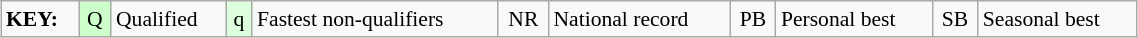<table class="wikitable" style="margin:0.5em auto; font-size:90%;position:relative;" width=60%>
<tr>
<td><strong>KEY:</strong></td>
<td bgcolor=ccffcc align=center>Q</td>
<td>Qualified</td>
<td bgcolor=ddffdd align=center>q</td>
<td>Fastest non-qualifiers</td>
<td align=center>NR</td>
<td>National record</td>
<td align=center>PB</td>
<td>Personal best</td>
<td align=center>SB</td>
<td>Seasonal best</td>
</tr>
</table>
